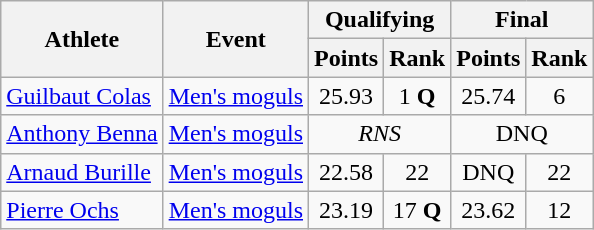<table class="wikitable">
<tr>
<th rowspan="2">Athlete</th>
<th rowspan="2">Event</th>
<th colspan="2">Qualifying</th>
<th colspan="2">Final</th>
</tr>
<tr>
<th>Points</th>
<th>Rank</th>
<th>Points</th>
<th>Rank</th>
</tr>
<tr>
<td><a href='#'>Guilbaut Colas</a></td>
<td><a href='#'>Men's moguls</a></td>
<td align="center">25.93</td>
<td align="center">1 <strong>Q</strong></td>
<td align="center">25.74</td>
<td align="center">6</td>
</tr>
<tr>
<td><a href='#'>Anthony Benna</a></td>
<td><a href='#'>Men's moguls</a></td>
<td align=center colspan=2><em>RNS<strong></td>
<td align=center colspan=2></em>DNQ</strong></td>
</tr>
<tr>
<td><a href='#'>Arnaud Burille</a></td>
<td><a href='#'>Men's moguls</a></td>
<td align="center">22.58</td>
<td align="center">22</td>
<td align="center">DNQ</td>
<td align="center">22</td>
</tr>
<tr>
<td><a href='#'>Pierre Ochs</a></td>
<td><a href='#'>Men's moguls</a></td>
<td align="center">23.19</td>
<td align="center">17 <strong>Q</strong></td>
<td align="center">23.62</td>
<td align="center">12</td>
</tr>
</table>
